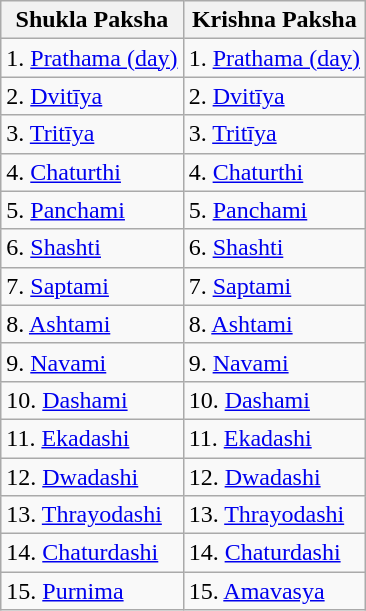<table class="wikitable">
<tr>
<th>Shukla Paksha</th>
<th>Krishna Paksha</th>
</tr>
<tr>
<td>1. <a href='#'>Prathama (day)</a></td>
<td>1. <a href='#'>Prathama (day)</a></td>
</tr>
<tr>
<td>2. <a href='#'>Dvitīya</a></td>
<td>2. <a href='#'>Dvitīya</a></td>
</tr>
<tr>
<td>3. <a href='#'>Tritīya</a></td>
<td>3. <a href='#'>Tritīya</a></td>
</tr>
<tr>
<td>4. <a href='#'>Chaturthi</a></td>
<td>4. <a href='#'>Chaturthi</a></td>
</tr>
<tr>
<td>5. <a href='#'>Panchami</a></td>
<td>5. <a href='#'>Panchami</a></td>
</tr>
<tr>
<td>6. <a href='#'>Shashti</a></td>
<td>6. <a href='#'>Shashti</a></td>
</tr>
<tr>
<td>7. <a href='#'>Saptami</a></td>
<td>7. <a href='#'>Saptami</a></td>
</tr>
<tr>
<td>8. <a href='#'>Ashtami</a></td>
<td>8. <a href='#'>Ashtami</a></td>
</tr>
<tr>
<td>9. <a href='#'>Navami</a></td>
<td>9. <a href='#'>Navami</a></td>
</tr>
<tr>
<td>10. <a href='#'>Dashami</a></td>
<td>10. <a href='#'>Dashami</a></td>
</tr>
<tr>
<td>11. <a href='#'>Ekadashi</a></td>
<td>11. <a href='#'>Ekadashi</a></td>
</tr>
<tr>
<td>12. <a href='#'>Dwadashi</a></td>
<td>12. <a href='#'>Dwadashi</a></td>
</tr>
<tr>
<td>13. <a href='#'>Thrayodashi</a></td>
<td>13. <a href='#'>Thrayodashi</a></td>
</tr>
<tr>
<td>14. <a href='#'>Chaturdashi</a></td>
<td>14. <a href='#'>Chaturdashi</a></td>
</tr>
<tr>
<td>15. <a href='#'>Purnima</a></td>
<td>15. <a href='#'>Amavasya</a></td>
</tr>
</table>
